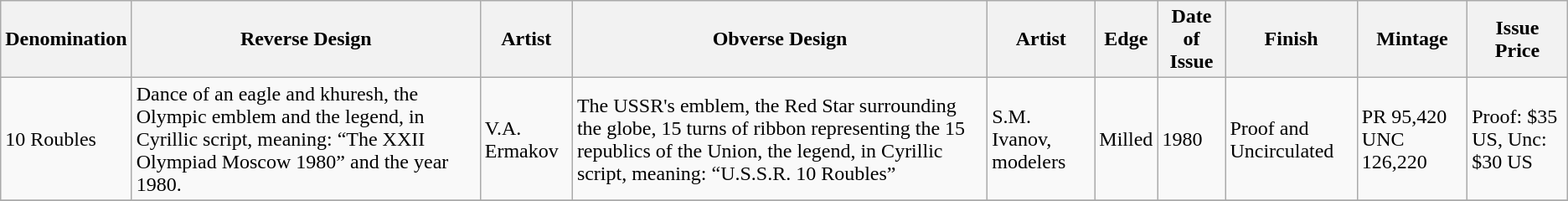<table class="wikitable">
<tr>
<th>Denomination</th>
<th>Reverse Design</th>
<th>Artist</th>
<th>Obverse Design</th>
<th>Artist</th>
<th>Edge</th>
<th>Date of Issue</th>
<th>Finish</th>
<th>Mintage</th>
<th>Issue Price</th>
</tr>
<tr>
<td>10 Roubles</td>
<td>Dance of an eagle and khuresh, the Olympic emblem and the legend, in Cyrillic script, meaning: “The XXII Olympiad Moscow 1980” and the year 1980.</td>
<td>V.A. Ermakov</td>
<td>The USSR's emblem, the Red Star surrounding the globe, 15 turns of ribbon representing the 15 republics of the Union, the legend, in Cyrillic script, meaning: “U.S.S.R. 10 Roubles”</td>
<td>S.M. Ivanov, modelers</td>
<td>Milled</td>
<td>1980</td>
<td>Proof and Uncirculated</td>
<td>PR 95,420 UNC 126,220</td>
<td>Proof: $35 US, Unc: $30 US</td>
</tr>
<tr>
</tr>
</table>
